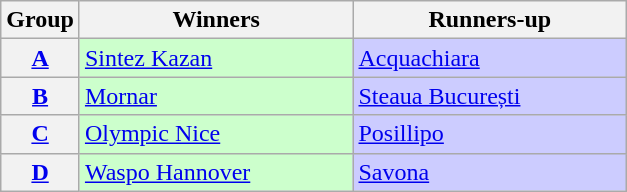<table class="wikitable">
<tr>
<th>Group</th>
<th width=175>Winners</th>
<th width=175>Runners-up</th>
</tr>
<tr>
<th><a href='#'>A</a></th>
<td bgcolor=#ccffcc> <a href='#'>Sintez Kazan</a></td>
<td bgcolor=#ccccff> <a href='#'>Acquachiara</a></td>
</tr>
<tr>
<th><a href='#'>B</a></th>
<td bgcolor=#ccffcc> <a href='#'>Mornar</a></td>
<td bgcolor=#ccccff> <a href='#'>Steaua București</a></td>
</tr>
<tr>
<th><a href='#'>C</a></th>
<td bgcolor=#ccffcc> <a href='#'>Olympic Nice</a></td>
<td bgcolor=#ccccff> <a href='#'>Posillipo</a></td>
</tr>
<tr>
<th><a href='#'>D</a></th>
<td bgcolor=#ccffcc> <a href='#'>Waspo Hannover</a></td>
<td bgcolor=#ccccff> <a href='#'>Savona</a></td>
</tr>
</table>
